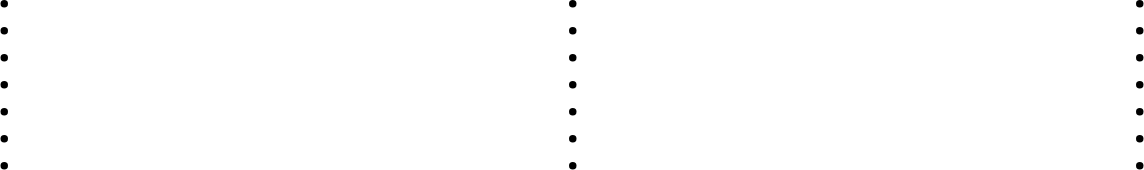<table style="width:90%;">
<tr>
<td><br><ul><li></li><li></li><li></li><li></li><li></li><li></li><li></li></ul></td>
<td><br><ul><li></li><li></li><li></li><li></li><li></li><li></li><li></li></ul></td>
<td><br><ul><li></li><li></li><li></li><li></li><li></li><li></li><li></li></ul></td>
</tr>
</table>
